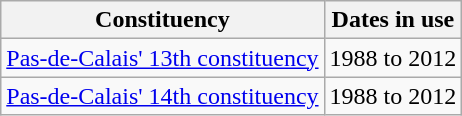<table class="wikitable">
<tr>
<th>Constituency</th>
<th>Dates in use</th>
</tr>
<tr>
<td><a href='#'>Pas-de-Calais' 13th constituency</a></td>
<td>1988 to 2012</td>
</tr>
<tr>
<td><a href='#'>Pas-de-Calais' 14th constituency</a></td>
<td>1988 to 2012</td>
</tr>
</table>
